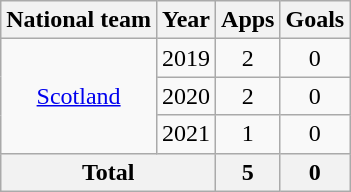<table class=wikitable style=text-align:center>
<tr>
<th>National team</th>
<th>Year</th>
<th>Apps</th>
<th>Goals</th>
</tr>
<tr>
<td rowspan=3><a href='#'>Scotland</a></td>
<td>2019</td>
<td>2</td>
<td>0</td>
</tr>
<tr>
<td>2020</td>
<td>2</td>
<td>0</td>
</tr>
<tr>
<td>2021</td>
<td>1</td>
<td>0</td>
</tr>
<tr>
<th colspan=2>Total</th>
<th>5</th>
<th>0</th>
</tr>
</table>
